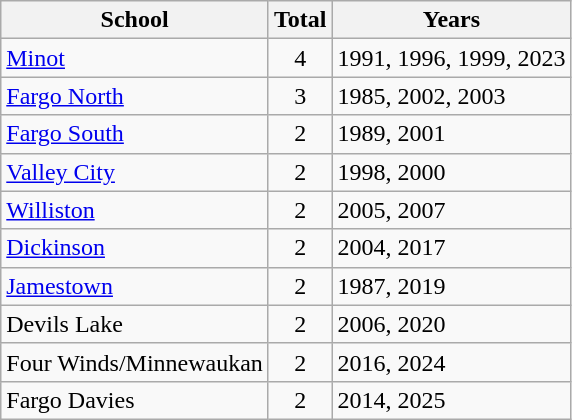<table class="wikitable sortable">
<tr>
<th>School</th>
<th>Total</th>
<th>Years</th>
</tr>
<tr>
<td><a href='#'>Minot</a></td>
<td align = "center">4</td>
<td>1991, 1996, 1999, 2023</td>
</tr>
<tr>
<td><a href='#'>Fargo North</a></td>
<td align="center">3</td>
<td>1985, 2002, 2003</td>
</tr>
<tr>
<td><a href='#'>Fargo South</a></td>
<td align="center">2</td>
<td>1989, 2001</td>
</tr>
<tr>
<td><a href='#'>Valley City</a></td>
<td align="center">2</td>
<td>1998, 2000</td>
</tr>
<tr>
<td><a href='#'>Williston</a></td>
<td align="center">2</td>
<td>2005, 2007</td>
</tr>
<tr>
<td><a href='#'>Dickinson</a></td>
<td align="center">2</td>
<td>2004, 2017</td>
</tr>
<tr>
<td><a href='#'>Jamestown</a></td>
<td align="center">2</td>
<td>1987, 2019</td>
</tr>
<tr>
<td>Devils Lake</td>
<td align="center">2</td>
<td>2006, 2020</td>
</tr>
<tr>
<td>Four Winds/Minnewaukan</td>
<td align="center">2</td>
<td>2016, 2024</td>
</tr>
<tr>
<td>Fargo Davies</td>
<td align="center">2</td>
<td>2014, 2025</td>
</tr>
</table>
